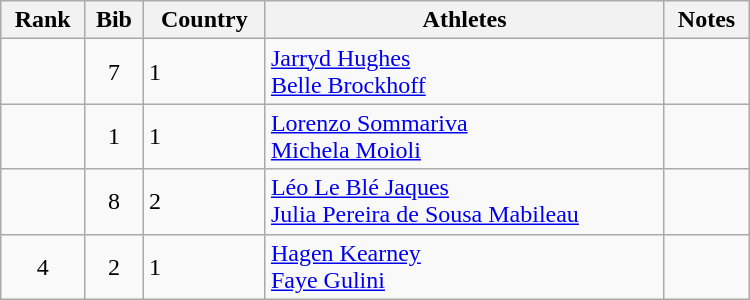<table class="wikitable" style="text-align:center; width:500px">
<tr>
<th>Rank</th>
<th>Bib</th>
<th>Country</th>
<th>Athletes</th>
<th>Notes</th>
</tr>
<tr>
<td></td>
<td>7</td>
<td align=left> 1</td>
<td align=left><a href='#'>Jarryd Hughes</a> <br><a href='#'>Belle Brockhoff</a></td>
<td></td>
</tr>
<tr>
<td></td>
<td>1</td>
<td align=left> 1</td>
<td align=left><a href='#'>Lorenzo Sommariva</a> <br><a href='#'>Michela Moioli</a></td>
<td></td>
</tr>
<tr>
<td></td>
<td>8</td>
<td align=left> 2</td>
<td align=left><a href='#'>Léo Le Blé Jaques</a> <br><a href='#'>Julia Pereira de Sousa Mabileau</a></td>
<td></td>
</tr>
<tr>
<td>4</td>
<td>2</td>
<td align=left> 1</td>
<td align=left><a href='#'>Hagen Kearney</a> <br><a href='#'>Faye Gulini</a></td>
<td></td>
</tr>
</table>
